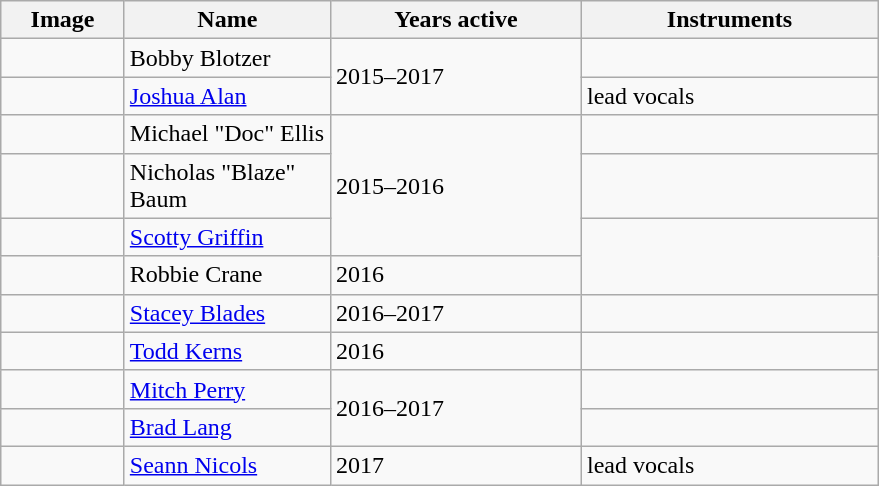<table class="wikitable" border="1">
<tr>
<th width="75">Image</th>
<th width="130">Name</th>
<th width="160">Years active</th>
<th width="190">Instruments</th>
</tr>
<tr>
<td></td>
<td>Bobby Blotzer</td>
<td rowspan="2">2015–2017</td>
<td></td>
</tr>
<tr>
<td></td>
<td><a href='#'>Joshua Alan</a></td>
<td>lead vocals</td>
</tr>
<tr>
<td></td>
<td>Michael "Doc" Ellis</td>
<td rowspan="3">2015–2016</td>
<td></td>
</tr>
<tr>
<td></td>
<td>Nicholas "Blaze" Baum</td>
<td></td>
</tr>
<tr>
<td></td>
<td><a href='#'>Scotty Griffin</a></td>
<td rowspan="2"></td>
</tr>
<tr>
<td></td>
<td>Robbie Crane</td>
<td>2016</td>
</tr>
<tr>
<td></td>
<td><a href='#'>Stacey Blades</a><br></td>
<td>2016–2017</td>
<td></td>
</tr>
<tr>
<td></td>
<td><a href='#'>Todd Kerns</a></td>
<td>2016 </td>
<td></td>
</tr>
<tr>
<td></td>
<td><a href='#'>Mitch Perry</a></td>
<td rowspan="2">2016–2017</td>
<td></td>
</tr>
<tr>
<td></td>
<td><a href='#'>Brad Lang</a></td>
<td></td>
</tr>
<tr>
<td></td>
<td><a href='#'>Seann Nicols</a></td>
<td>2017</td>
<td>lead vocals</td>
</tr>
</table>
